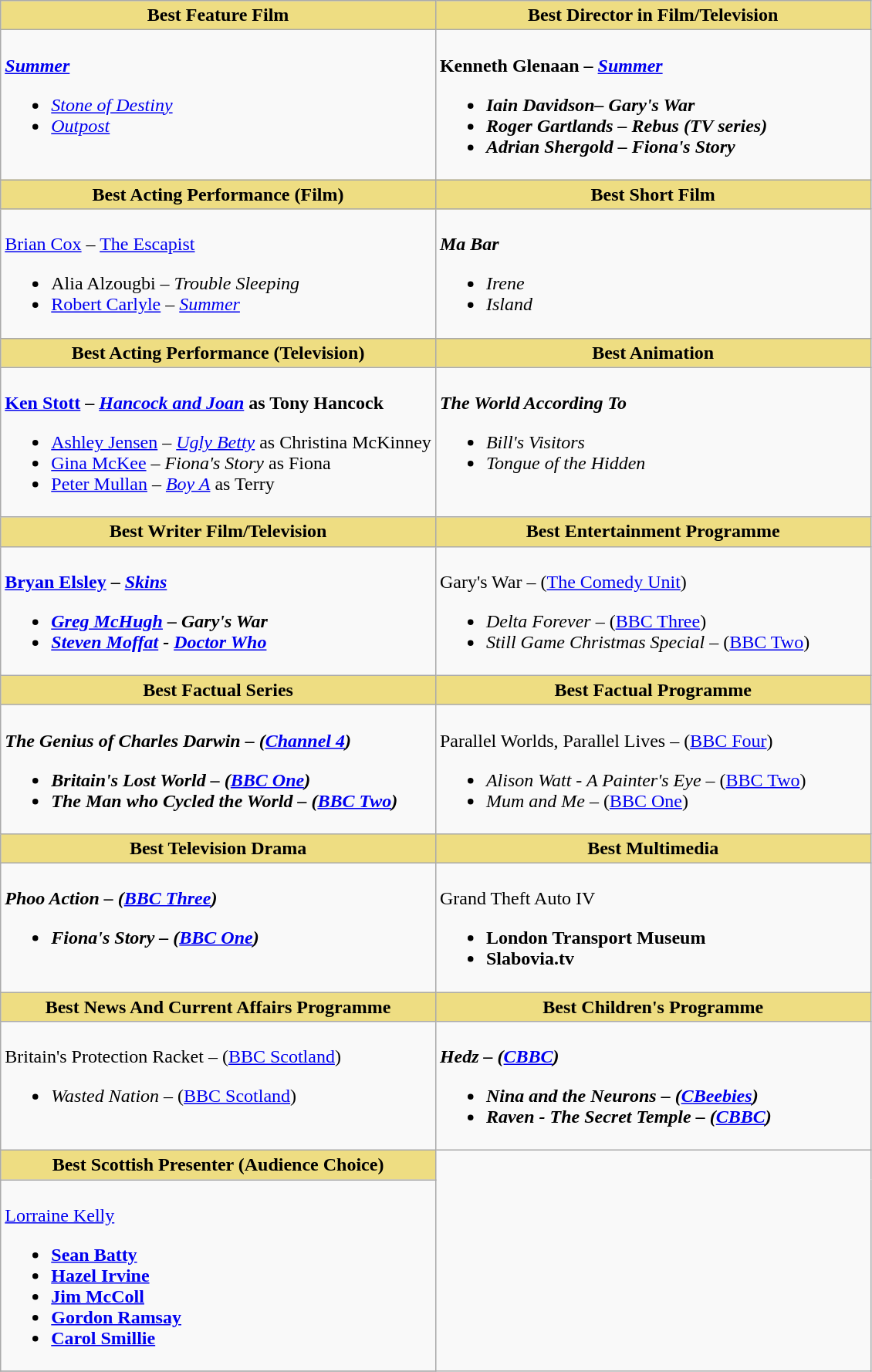<table class=wikitable>
<tr>
<th style="background:#EEDD82; width:50%">Best Feature Film</th>
<th style="background:#EEDD82; width:50%">Best Director in Film/Television</th>
</tr>
<tr>
<td valign="top"><br><strong><em><a href='#'>Summer</a></em></strong><ul><li><em><a href='#'>Stone of Destiny</a></em></li><li><em><a href='#'>Outpost</a></em></li></ul></td>
<td valign="top"><br><strong>Kenneth Glenaan – <em><a href='#'>Summer</a><strong><em><ul><li>Iain Davidson– </em>Gary's War<em></li><li>Roger Gartlands – </em>Rebus (TV series)<em></li><li>Adrian Shergold – </em>Fiona's Story<em></li></ul></td>
</tr>
<tr>
<th style="background:#EEDD82; width:50%">Best Acting Performance (Film)</th>
<th style="background:#EEDD82; width:50%">Best Short Film</th>
</tr>
<tr>
<td valign="top"><br></strong><a href='#'>Brian Cox</a> – </em><a href='#'>The Escapist</a></em></strong><ul><li>Alia Alzougbi – <em>Trouble Sleeping</em></li><li><a href='#'>Robert Carlyle</a> – <em><a href='#'>Summer</a></em></li></ul></td>
<td valign="top"><br><strong><em>Ma Bar</em></strong><ul><li><em>Irene</em></li><li><em>Island</em></li></ul></td>
</tr>
<tr>
<th style="background:#EEDD82; width:50%">Best Acting Performance (Television)</th>
<th style="background:#EEDD82; width:50%">Best Animation</th>
</tr>
<tr>
<td valign="top"><br><strong><a href='#'>Ken Stott</a> – <em><a href='#'>Hancock and Joan</a></em> as Tony Hancock</strong><ul><li><a href='#'>Ashley Jensen</a> – <em><a href='#'>Ugly Betty</a></em> as Christina McKinney</li><li><a href='#'>Gina McKee</a> – <em>Fiona's Story</em> as Fiona</li><li><a href='#'>Peter Mullan</a> – <em><a href='#'>Boy A</a></em> as Terry</li></ul></td>
<td valign="top"><br><strong><em>The World According To</em></strong><ul><li><em>Bill's Visitors</em></li><li><em>Tongue of the Hidden</em></li></ul></td>
</tr>
<tr>
<th style="background:#EEDD82; width:50%">Best Writer Film/Television</th>
<th style="background:#EEDD82; width:50%">Best Entertainment Programme</th>
</tr>
<tr>
<td valign="top"><br><strong><a href='#'>Bryan Elsley</a> – <em><a href='#'>Skins</a><strong><em><ul><li><a href='#'>Greg McHugh</a> – </em>Gary's War<em></li><li><a href='#'>Steven Moffat</a> - </em><a href='#'>Doctor Who</a><em></li></ul></td>
<td valign="top"><br></em></strong>Gary's War</em> – (<a href='#'>The Comedy Unit</a>)</strong><ul><li><em>Delta Forever</em> – (<a href='#'>BBC Three</a>)</li><li><em>Still Game Christmas Special</em> – (<a href='#'>BBC Two</a>)</li></ul></td>
</tr>
<tr>
<th style="background:#EEDD82; width:50%">Best Factual Series</th>
<th style="background:#EEDD82; width:50%">Best Factual Programme</th>
</tr>
<tr>
<td valign="top"><br><strong><em>The Genius of Charles Darwin<em> – (<a href='#'>Channel 4</a>)<strong><ul><li></em>Britain's Lost World<em> – (<a href='#'>BBC One</a>)</li><li></em>The Man who Cycled the World<em> – (<a href='#'>BBC Two</a>)</li></ul></td>
<td valign="top"><br></em></strong>Parallel Worlds, Parallel Lives</em> – (<a href='#'>BBC Four</a>)</strong><ul><li><em>Alison Watt - A Painter's Eye</em> – (<a href='#'>BBC Two</a>)</li><li><em>Mum and Me</em> – (<a href='#'>BBC One</a>)</li></ul></td>
</tr>
<tr>
<th style="background:#EEDD82; width:50%">Best Television Drama</th>
<th style="background:#EEDD82; width:50%">Best Multimedia</th>
</tr>
<tr>
<td valign="top"><br><strong><em>Phoo Action<em> – (<a href='#'>BBC Three</a>)<strong><ul><li></em>Fiona's Story<em> – (<a href='#'>BBC One</a>)</li></ul></td>
<td valign="top"><br></em></strong>Grand Theft Auto IV<strong><em><ul><li></em>London Transport Museum<em></li><li></em>Slabovia.tv<em></li></ul></td>
</tr>
<tr>
<th style="background:#EEDD82; width:50%">Best News And Current Affairs Programme</th>
<th style="background:#EEDD82; width:50%">Best Children's Programme</th>
</tr>
<tr>
<td valign="top"><br></em></strong>Britain's Protection Racket</em> – (<a href='#'>BBC Scotland</a>)</strong><ul><li><em>Wasted Nation</em> – (<a href='#'>BBC Scotland</a>)</li></ul></td>
<td valign="top"><br><strong><em>Hedz<em> – (<a href='#'>CBBC</a>)<strong><ul><li></em>Nina and the Neurons<em> – (<a href='#'>CBeebies</a>)</li><li></em>Raven - The Secret Temple<em> – (<a href='#'>CBBC</a>)</li></ul></td>
</tr>
<tr>
<th style="background:#EEDD82; width:50%">Best Scottish Presenter (Audience Choice)</th>
</tr>
<tr>
<td valign="top"><br></strong><a href='#'>Lorraine Kelly</a><strong><ul><li><a href='#'>Sean Batty</a></li><li><a href='#'>Hazel Irvine</a></li><li><a href='#'>Jim McColl</a></li><li><a href='#'>Gordon Ramsay</a></li><li><a href='#'>Carol Smillie</a></li></ul></td>
</tr>
<tr>
</tr>
</table>
